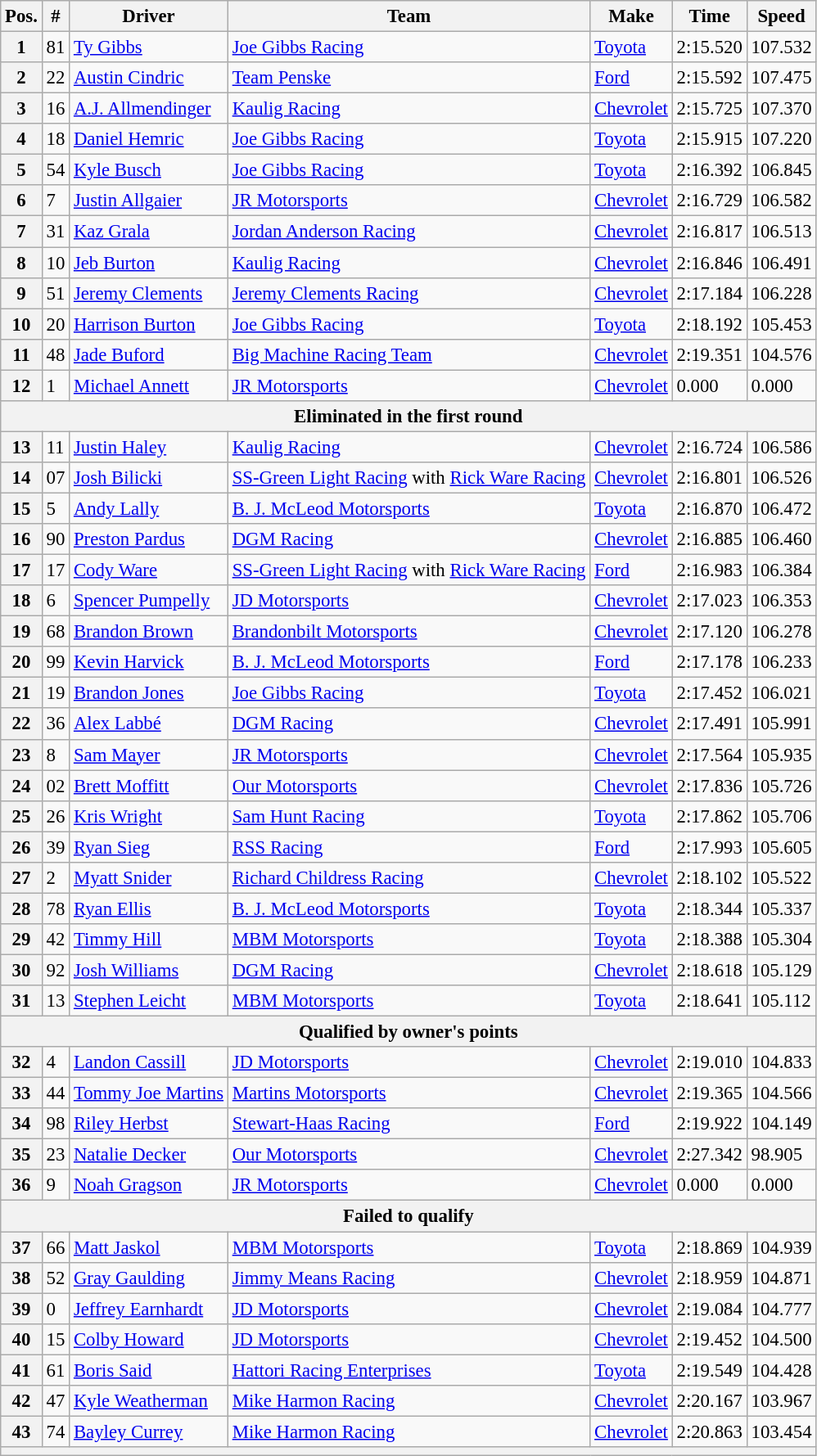<table class="wikitable" style="font-size:95%">
<tr>
<th>Pos.</th>
<th>#</th>
<th>Driver</th>
<th>Team</th>
<th>Make</th>
<th>Time</th>
<th>Speed</th>
</tr>
<tr>
<th>1</th>
<td>81</td>
<td><a href='#'>Ty Gibbs</a></td>
<td><a href='#'>Joe Gibbs Racing</a></td>
<td><a href='#'>Toyota</a></td>
<td>2:15.520</td>
<td>107.532</td>
</tr>
<tr>
<th>2</th>
<td>22</td>
<td><a href='#'>Austin Cindric</a></td>
<td><a href='#'>Team Penske</a></td>
<td><a href='#'>Ford</a></td>
<td>2:15.592</td>
<td>107.475</td>
</tr>
<tr>
<th>3</th>
<td>16</td>
<td><a href='#'>A.J. Allmendinger</a></td>
<td><a href='#'>Kaulig Racing</a></td>
<td><a href='#'>Chevrolet</a></td>
<td>2:15.725</td>
<td>107.370</td>
</tr>
<tr>
<th>4</th>
<td>18</td>
<td><a href='#'>Daniel Hemric</a></td>
<td><a href='#'>Joe Gibbs Racing</a></td>
<td><a href='#'>Toyota</a></td>
<td>2:15.915</td>
<td>107.220</td>
</tr>
<tr>
<th>5</th>
<td>54</td>
<td><a href='#'>Kyle Busch</a></td>
<td><a href='#'>Joe Gibbs Racing</a></td>
<td><a href='#'>Toyota</a></td>
<td>2:16.392</td>
<td>106.845</td>
</tr>
<tr>
<th>6</th>
<td>7</td>
<td><a href='#'>Justin Allgaier</a></td>
<td><a href='#'>JR Motorsports</a></td>
<td><a href='#'>Chevrolet</a></td>
<td>2:16.729</td>
<td>106.582</td>
</tr>
<tr>
<th>7</th>
<td>31</td>
<td><a href='#'>Kaz Grala</a></td>
<td><a href='#'>Jordan Anderson Racing</a></td>
<td><a href='#'>Chevrolet</a></td>
<td>2:16.817</td>
<td>106.513</td>
</tr>
<tr>
<th>8</th>
<td>10</td>
<td><a href='#'>Jeb Burton</a></td>
<td><a href='#'>Kaulig Racing</a></td>
<td><a href='#'>Chevrolet</a></td>
<td>2:16.846</td>
<td>106.491</td>
</tr>
<tr>
<th>9</th>
<td>51</td>
<td><a href='#'>Jeremy Clements</a></td>
<td><a href='#'>Jeremy Clements Racing</a></td>
<td><a href='#'>Chevrolet</a></td>
<td>2:17.184</td>
<td>106.228</td>
</tr>
<tr>
<th>10</th>
<td>20</td>
<td><a href='#'>Harrison Burton</a></td>
<td><a href='#'>Joe Gibbs Racing</a></td>
<td><a href='#'>Toyota</a></td>
<td>2:18.192</td>
<td>105.453</td>
</tr>
<tr>
<th>11</th>
<td>48</td>
<td><a href='#'>Jade Buford</a></td>
<td><a href='#'>Big Machine Racing Team</a></td>
<td><a href='#'>Chevrolet</a></td>
<td>2:19.351</td>
<td>104.576</td>
</tr>
<tr>
<th>12</th>
<td>1</td>
<td><a href='#'>Michael Annett</a></td>
<td><a href='#'>JR Motorsports</a></td>
<td><a href='#'>Chevrolet</a></td>
<td>0.000</td>
<td>0.000</td>
</tr>
<tr>
<th colspan="7">Eliminated in the first round</th>
</tr>
<tr>
<th>13</th>
<td>11</td>
<td><a href='#'>Justin Haley</a></td>
<td><a href='#'>Kaulig Racing</a></td>
<td><a href='#'>Chevrolet</a></td>
<td>2:16.724</td>
<td>106.586</td>
</tr>
<tr>
<th>14</th>
<td>07</td>
<td><a href='#'>Josh Bilicki</a></td>
<td><a href='#'>SS-Green Light Racing</a> with <a href='#'>Rick Ware Racing</a></td>
<td><a href='#'>Chevrolet</a></td>
<td>2:16.801</td>
<td>106.526</td>
</tr>
<tr>
<th>15</th>
<td>5</td>
<td><a href='#'>Andy Lally</a></td>
<td><a href='#'>B. J. McLeod Motorsports</a></td>
<td><a href='#'>Toyota</a></td>
<td>2:16.870</td>
<td>106.472</td>
</tr>
<tr>
<th>16</th>
<td>90</td>
<td><a href='#'>Preston Pardus</a></td>
<td><a href='#'>DGM Racing</a></td>
<td><a href='#'>Chevrolet</a></td>
<td>2:16.885</td>
<td>106.460</td>
</tr>
<tr>
<th>17</th>
<td>17</td>
<td><a href='#'>Cody Ware</a></td>
<td><a href='#'>SS-Green Light Racing</a> with <a href='#'>Rick Ware Racing</a></td>
<td><a href='#'>Ford</a></td>
<td>2:16.983</td>
<td>106.384</td>
</tr>
<tr>
<th>18</th>
<td>6</td>
<td><a href='#'>Spencer Pumpelly</a></td>
<td><a href='#'>JD Motorsports</a></td>
<td><a href='#'>Chevrolet</a></td>
<td>2:17.023</td>
<td>106.353</td>
</tr>
<tr>
<th>19</th>
<td>68</td>
<td><a href='#'>Brandon Brown</a></td>
<td><a href='#'>Brandonbilt Motorsports</a></td>
<td><a href='#'>Chevrolet</a></td>
<td>2:17.120</td>
<td>106.278</td>
</tr>
<tr>
<th>20</th>
<td>99</td>
<td><a href='#'>Kevin Harvick</a></td>
<td><a href='#'>B. J. McLeod Motorsports</a></td>
<td><a href='#'>Ford</a></td>
<td>2:17.178</td>
<td>106.233</td>
</tr>
<tr>
<th>21</th>
<td>19</td>
<td><a href='#'>Brandon Jones</a></td>
<td><a href='#'>Joe Gibbs Racing</a></td>
<td><a href='#'>Toyota</a></td>
<td>2:17.452</td>
<td>106.021</td>
</tr>
<tr>
<th>22</th>
<td>36</td>
<td><a href='#'>Alex Labbé</a></td>
<td><a href='#'>DGM Racing</a></td>
<td><a href='#'>Chevrolet</a></td>
<td>2:17.491</td>
<td>105.991</td>
</tr>
<tr>
<th>23</th>
<td>8</td>
<td><a href='#'>Sam Mayer</a></td>
<td><a href='#'>JR Motorsports</a></td>
<td><a href='#'>Chevrolet</a></td>
<td>2:17.564</td>
<td>105.935</td>
</tr>
<tr>
<th>24</th>
<td>02</td>
<td><a href='#'>Brett Moffitt</a></td>
<td><a href='#'>Our Motorsports</a></td>
<td><a href='#'>Chevrolet</a></td>
<td>2:17.836</td>
<td>105.726</td>
</tr>
<tr>
<th>25</th>
<td>26</td>
<td><a href='#'>Kris Wright</a></td>
<td><a href='#'>Sam Hunt Racing</a></td>
<td><a href='#'>Toyota</a></td>
<td>2:17.862</td>
<td>105.706</td>
</tr>
<tr>
<th>26</th>
<td>39</td>
<td><a href='#'>Ryan Sieg</a></td>
<td><a href='#'>RSS Racing</a></td>
<td><a href='#'>Ford</a></td>
<td>2:17.993</td>
<td>105.605</td>
</tr>
<tr>
<th>27</th>
<td>2</td>
<td><a href='#'>Myatt Snider</a></td>
<td><a href='#'>Richard Childress Racing</a></td>
<td><a href='#'>Chevrolet</a></td>
<td>2:18.102</td>
<td>105.522</td>
</tr>
<tr>
<th>28</th>
<td>78</td>
<td><a href='#'>Ryan Ellis</a></td>
<td><a href='#'>B. J. McLeod Motorsports</a></td>
<td><a href='#'>Toyota</a></td>
<td>2:18.344</td>
<td>105.337</td>
</tr>
<tr>
<th>29</th>
<td>42</td>
<td><a href='#'>Timmy Hill</a></td>
<td><a href='#'>MBM Motorsports</a></td>
<td><a href='#'>Toyota</a></td>
<td>2:18.388</td>
<td>105.304</td>
</tr>
<tr>
<th>30</th>
<td>92</td>
<td><a href='#'>Josh Williams</a></td>
<td><a href='#'>DGM Racing</a></td>
<td><a href='#'>Chevrolet</a></td>
<td>2:18.618</td>
<td>105.129</td>
</tr>
<tr>
<th>31</th>
<td>13</td>
<td><a href='#'>Stephen Leicht</a></td>
<td><a href='#'>MBM Motorsports</a></td>
<td><a href='#'>Toyota</a></td>
<td>2:18.641</td>
<td>105.112</td>
</tr>
<tr>
<th colspan="7">Qualified by owner's points</th>
</tr>
<tr>
<th>32</th>
<td>4</td>
<td><a href='#'>Landon Cassill</a></td>
<td><a href='#'>JD Motorsports</a></td>
<td><a href='#'>Chevrolet</a></td>
<td>2:19.010</td>
<td>104.833</td>
</tr>
<tr>
<th>33</th>
<td>44</td>
<td><a href='#'>Tommy Joe Martins</a></td>
<td><a href='#'>Martins Motorsports</a></td>
<td><a href='#'>Chevrolet</a></td>
<td>2:19.365</td>
<td>104.566</td>
</tr>
<tr>
<th>34</th>
<td>98</td>
<td><a href='#'>Riley Herbst</a></td>
<td><a href='#'>Stewart-Haas Racing</a></td>
<td><a href='#'>Ford</a></td>
<td>2:19.922</td>
<td>104.149</td>
</tr>
<tr>
<th>35</th>
<td>23</td>
<td><a href='#'>Natalie Decker</a></td>
<td><a href='#'>Our Motorsports</a></td>
<td><a href='#'>Chevrolet</a></td>
<td>2:27.342</td>
<td>98.905</td>
</tr>
<tr>
<th>36</th>
<td>9</td>
<td><a href='#'>Noah Gragson</a></td>
<td><a href='#'>JR Motorsports</a></td>
<td><a href='#'>Chevrolet</a></td>
<td>0.000</td>
<td>0.000</td>
</tr>
<tr>
<th colspan="7">Failed to qualify</th>
</tr>
<tr>
<th>37</th>
<td>66</td>
<td><a href='#'>Matt Jaskol</a></td>
<td><a href='#'>MBM Motorsports</a></td>
<td><a href='#'>Toyota</a></td>
<td>2:18.869</td>
<td>104.939</td>
</tr>
<tr>
<th>38</th>
<td>52</td>
<td><a href='#'>Gray Gaulding</a></td>
<td><a href='#'>Jimmy Means Racing</a></td>
<td><a href='#'>Chevrolet</a></td>
<td>2:18.959</td>
<td>104.871</td>
</tr>
<tr>
<th>39</th>
<td>0</td>
<td><a href='#'>Jeffrey Earnhardt</a></td>
<td><a href='#'>JD Motorsports</a></td>
<td><a href='#'>Chevrolet</a></td>
<td>2:19.084</td>
<td>104.777</td>
</tr>
<tr>
<th>40</th>
<td>15</td>
<td><a href='#'>Colby Howard</a></td>
<td><a href='#'>JD Motorsports</a></td>
<td><a href='#'>Chevrolet</a></td>
<td>2:19.452</td>
<td>104.500</td>
</tr>
<tr>
<th>41</th>
<td>61</td>
<td><a href='#'>Boris Said</a></td>
<td><a href='#'>Hattori Racing Enterprises</a></td>
<td><a href='#'>Toyota</a></td>
<td>2:19.549</td>
<td>104.428</td>
</tr>
<tr>
<th>42</th>
<td>47</td>
<td><a href='#'>Kyle Weatherman</a></td>
<td><a href='#'>Mike Harmon Racing</a></td>
<td><a href='#'>Chevrolet</a></td>
<td>2:20.167</td>
<td>103.967</td>
</tr>
<tr>
<th>43</th>
<td>74</td>
<td><a href='#'>Bayley Currey</a></td>
<td><a href='#'>Mike Harmon Racing</a></td>
<td><a href='#'>Chevrolet</a></td>
<td>2:20.863</td>
<td>103.454</td>
</tr>
<tr>
<th colspan="7"></th>
</tr>
</table>
